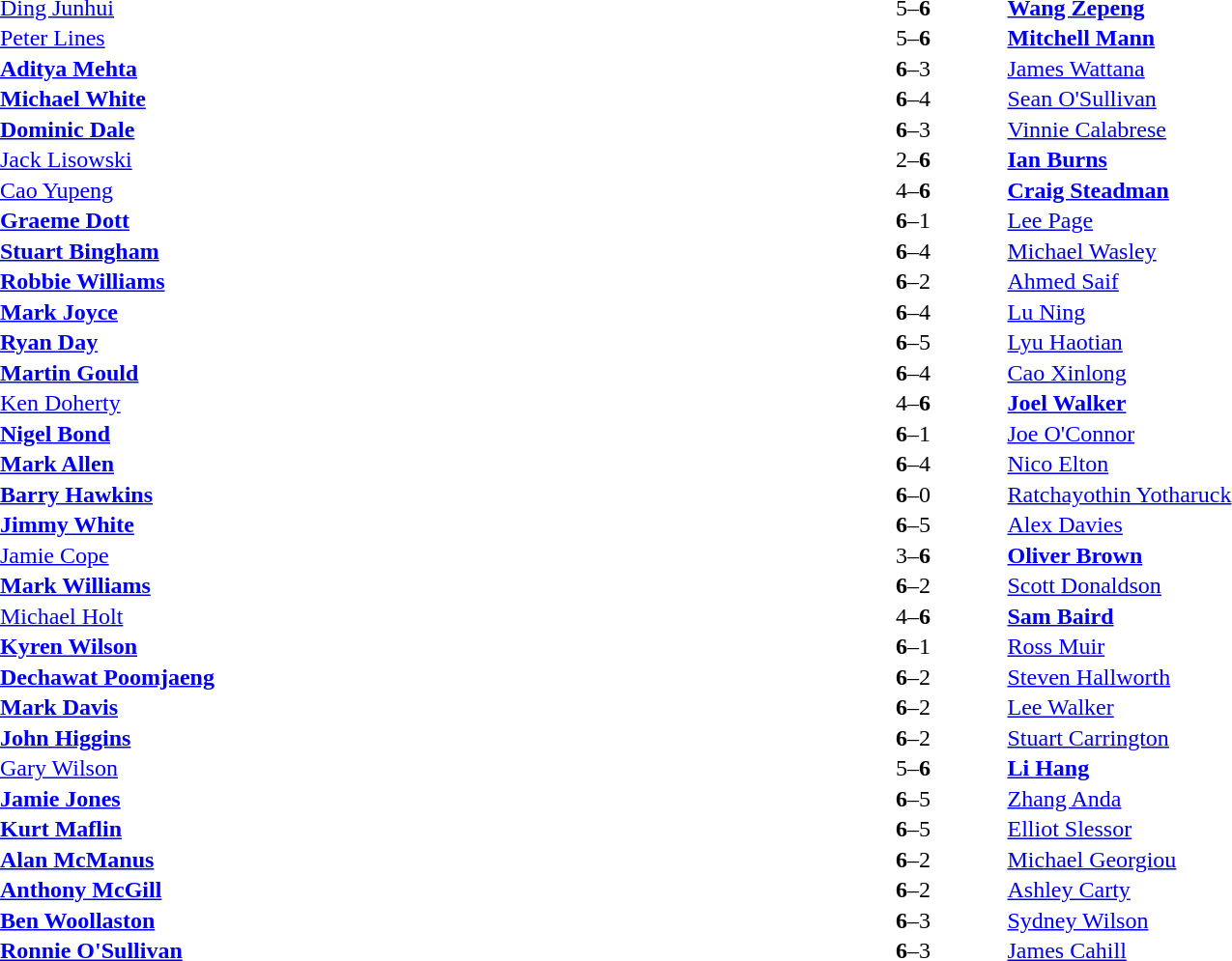<table width="100%" cellspacing="1">
<tr>
<th width=45%></th>
<th width=10%></th>
<th width=45%></th>
</tr>
<tr>
<td> <a href='#'>Ding Junhui</a></td>
<td align="center">5–<strong>6</strong></td>
<td> <strong><a href='#'>Wang Zepeng</a></strong></td>
</tr>
<tr>
<td> <a href='#'>Peter Lines</a></td>
<td align="center">5–<strong>6</strong></td>
<td> <strong><a href='#'>Mitchell Mann</a></strong></td>
</tr>
<tr>
<td> <strong><a href='#'>Aditya Mehta</a></strong></td>
<td align="center"><strong>6</strong>–3</td>
<td> <a href='#'>James Wattana</a></td>
</tr>
<tr>
<td> <strong><a href='#'>Michael White</a></strong></td>
<td align="center"><strong>6</strong>–4</td>
<td> <a href='#'>Sean O'Sullivan</a></td>
</tr>
<tr>
<td> <strong><a href='#'>Dominic Dale</a></strong></td>
<td align="center"><strong>6</strong>–3</td>
<td> <a href='#'>Vinnie Calabrese</a></td>
</tr>
<tr>
<td> <a href='#'>Jack Lisowski</a></td>
<td align="center">2–<strong>6</strong></td>
<td> <strong><a href='#'>Ian Burns</a></strong></td>
</tr>
<tr>
<td> <a href='#'>Cao Yupeng</a></td>
<td align="center">4–<strong>6</strong></td>
<td> <strong><a href='#'>Craig Steadman</a></strong></td>
</tr>
<tr>
<td> <strong><a href='#'>Graeme Dott</a></strong></td>
<td align="center"><strong>6</strong>–1</td>
<td> <a href='#'>Lee Page</a></td>
</tr>
<tr>
<td> <strong><a href='#'>Stuart Bingham</a></strong></td>
<td align="center"><strong>6</strong>–4</td>
<td> <a href='#'>Michael Wasley</a></td>
</tr>
<tr>
<td> <strong><a href='#'>Robbie Williams</a></strong></td>
<td align="center"><strong>6</strong>–2</td>
<td> <a href='#'>Ahmed Saif</a></td>
</tr>
<tr>
<td> <strong><a href='#'>Mark Joyce</a></strong></td>
<td align="center"><strong>6</strong>–4</td>
<td> <a href='#'>Lu Ning</a></td>
</tr>
<tr>
<td> <strong><a href='#'>Ryan Day</a></strong></td>
<td align="center"><strong>6</strong>–5</td>
<td> <a href='#'>Lyu Haotian</a></td>
</tr>
<tr>
<td> <strong><a href='#'>Martin Gould</a></strong></td>
<td align="center"><strong>6</strong>–4</td>
<td> <a href='#'>Cao Xinlong</a></td>
</tr>
<tr>
<td> <a href='#'>Ken Doherty</a></td>
<td align="center">4–<strong>6</strong></td>
<td> <strong><a href='#'>Joel Walker</a></strong></td>
</tr>
<tr>
<td> <strong><a href='#'>Nigel Bond</a></strong></td>
<td align="center"><strong>6</strong>–1</td>
<td> <a href='#'>Joe O'Connor</a></td>
</tr>
<tr>
<td> <strong><a href='#'>Mark Allen</a></strong></td>
<td align="center"><strong>6</strong>–4</td>
<td> <a href='#'>Nico Elton</a></td>
</tr>
<tr>
<td> <strong><a href='#'>Barry Hawkins</a></strong></td>
<td align="center"><strong>6</strong>–0</td>
<td> <a href='#'>Ratchayothin Yotharuck</a></td>
</tr>
<tr>
<td> <strong><a href='#'>Jimmy White</a></strong></td>
<td align="center"><strong>6</strong>–5</td>
<td> <a href='#'>Alex Davies</a></td>
</tr>
<tr>
<td> <a href='#'>Jamie Cope</a></td>
<td align="center">3–<strong>6</strong></td>
<td>  <strong><a href='#'>Oliver Brown</a></strong></td>
</tr>
<tr>
<td> <strong><a href='#'>Mark Williams</a></strong></td>
<td align="center"><strong>6</strong>–2</td>
<td> <a href='#'>Scott Donaldson</a></td>
</tr>
<tr>
<td> <a href='#'>Michael Holt</a></td>
<td align="center">4–<strong>6</strong></td>
<td> <strong><a href='#'>Sam Baird</a></strong></td>
</tr>
<tr>
<td> <strong><a href='#'>Kyren Wilson</a></strong></td>
<td align="center"><strong>6</strong>–1</td>
<td> <a href='#'>Ross Muir</a></td>
</tr>
<tr>
<td> <strong><a href='#'>Dechawat Poomjaeng</a></strong></td>
<td align="center"><strong>6</strong>–2</td>
<td> <a href='#'>Steven Hallworth</a></td>
</tr>
<tr>
<td> <strong><a href='#'>Mark Davis</a></strong></td>
<td align="center"><strong>6</strong>–2</td>
<td> <a href='#'>Lee Walker</a></td>
</tr>
<tr>
<td> <strong><a href='#'>John Higgins</a></strong></td>
<td align="center"><strong>6</strong>–2</td>
<td> <a href='#'>Stuart Carrington</a></td>
</tr>
<tr>
<td> <a href='#'>Gary Wilson</a></td>
<td align="center">5–<strong>6</strong></td>
<td> <strong><a href='#'>Li Hang</a></strong></td>
</tr>
<tr>
<td> <strong><a href='#'>Jamie Jones</a></strong></td>
<td align="center"><strong>6</strong>–5</td>
<td> <a href='#'>Zhang Anda</a></td>
</tr>
<tr>
<td> <strong><a href='#'>Kurt Maflin</a></strong></td>
<td align="center"><strong>6</strong>–5</td>
<td> <a href='#'>Elliot Slessor</a></td>
</tr>
<tr>
<td> <strong><a href='#'>Alan McManus</a></strong></td>
<td align="center"><strong>6</strong>–2</td>
<td> <a href='#'>Michael Georgiou</a></td>
</tr>
<tr>
<td> <strong><a href='#'>Anthony McGill</a></strong></td>
<td align="center"><strong>6</strong>–2</td>
<td> <a href='#'>Ashley Carty</a></td>
</tr>
<tr>
<td> <strong><a href='#'>Ben Woollaston</a></strong></td>
<td align="center"><strong>6</strong>–3</td>
<td> <a href='#'>Sydney Wilson</a></td>
</tr>
<tr>
<td> <strong><a href='#'>Ronnie O'Sullivan</a></strong></td>
<td align="center"><strong>6</strong>–3</td>
<td> <a href='#'>James Cahill</a></td>
</tr>
</table>
